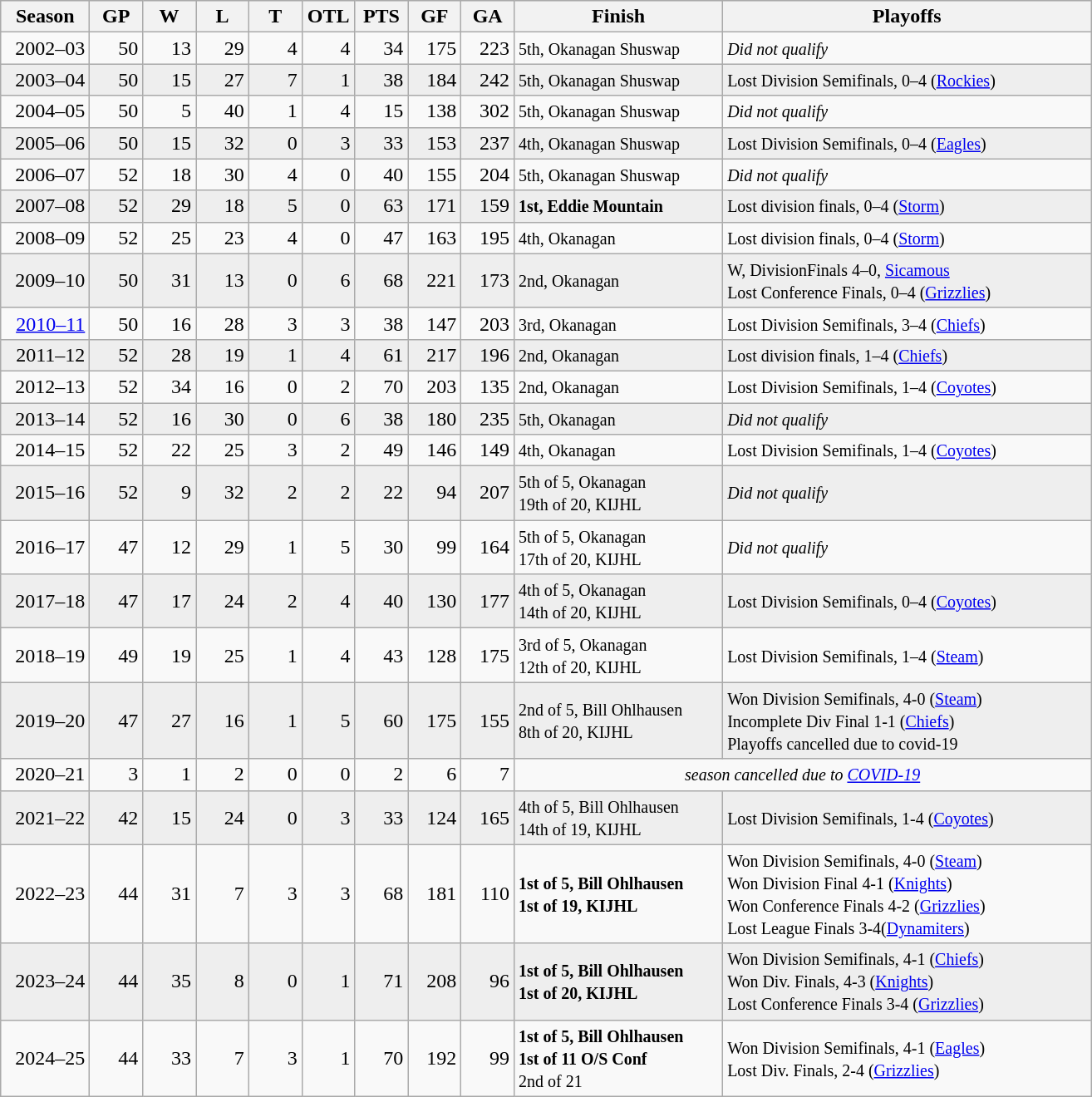<table class="wikitable">
<tr style="min-width:55em; font-weight:bold;text-align:right; background:#ddd;"|>
<th style=width:4em>Season</th>
<th style=width:2.2em><abbr>GP</abbr></th>
<th style=width:2.2em><abbr>W</abbr></th>
<th style=width:2.2em><abbr>L</abbr></th>
<th style=width:2.2em><abbr>T</abbr></th>
<th style=width:2.2em><abbr>OTL</abbr></th>
<th style=width:2.2em><abbr>PTS</abbr></th>
<th style=width:2.2em><abbr>GF</abbr></th>
<th style=width:2.2em><abbr>GA</abbr></th>
<th style=width:10em>Finish</th>
<th style=width:18em>Playoffs</th>
</tr>
<tr align=right>
<td>2002–03</td>
<td>50</td>
<td>13</td>
<td>29</td>
<td>4</td>
<td>4</td>
<td>34</td>
<td>175</td>
<td>223</td>
<td align=left><small>5th, Okanagan Shuswap</small></td>
<td align=left><small><em>Did not qualify</em></small></td>
</tr>
<tr style="background:#eee;" align=right>
<td>2003–04</td>
<td>50</td>
<td>15</td>
<td>27</td>
<td>7</td>
<td>1</td>
<td>38</td>
<td>184</td>
<td>242</td>
<td align=left><small>5th, Okanagan Shuswap</small></td>
<td align=left><small>Lost Division Semifinals, 0–4 (<a href='#'>Rockies</a>)</small></td>
</tr>
<tr align=right>
<td>2004–05</td>
<td>50</td>
<td>5</td>
<td>40</td>
<td>1</td>
<td>4</td>
<td>15</td>
<td>138</td>
<td>302</td>
<td align=left><small>5th, Okanagan Shuswap</small></td>
<td align=left><small><em>Did not qualify</em></small></td>
</tr>
<tr style="background:#eee;" align=right>
<td>2005–06</td>
<td>50</td>
<td>15</td>
<td>32</td>
<td>0</td>
<td>3</td>
<td>33</td>
<td>153</td>
<td>237</td>
<td align=left><small>4th, Okanagan Shuswap</small></td>
<td align=left><small>Lost Division Semifinals, 0–4 (<a href='#'>Eagles</a>)</small></td>
</tr>
<tr align=right>
<td>2006–07</td>
<td>52</td>
<td>18</td>
<td>30</td>
<td>4</td>
<td>0</td>
<td>40</td>
<td>155</td>
<td>204</td>
<td align=left><small>5th, Okanagan Shuswap</small></td>
<td align=left><small><em>Did not qualify</em></small></td>
</tr>
<tr style="background:#eee;" align=right>
<td>2007–08</td>
<td>52</td>
<td>29</td>
<td>18</td>
<td>5</td>
<td>0</td>
<td>63</td>
<td>171</td>
<td>159</td>
<td align=left><small><strong>1st, Eddie Mountain</strong></small></td>
<td align=left><small>Lost division finals, 0–4 (<a href='#'>Storm</a>)</small></td>
</tr>
<tr align=right>
<td>2008–09</td>
<td>52</td>
<td>25</td>
<td>23</td>
<td>4</td>
<td>0</td>
<td>47</td>
<td>163</td>
<td>195</td>
<td align=left><small>4th, Okanagan</small></td>
<td align=left><small>Lost division finals, 0–4 (<a href='#'>Storm</a>)</small></td>
</tr>
<tr style="background:#eee;" align=right>
<td>2009–10</td>
<td>50</td>
<td>31</td>
<td>13</td>
<td>0</td>
<td>6</td>
<td>68</td>
<td>221</td>
<td>173</td>
<td align=left><small>2nd, Okanagan</small></td>
<td align=left><small>W, DivisionFinals 4–0, <a href='#'>Sicamous</a><br>Lost Conference Finals, 0–4 (<a href='#'>Grizzlies</a>)</small></td>
</tr>
<tr align=right>
<td><a href='#'>2010–11</a></td>
<td>50</td>
<td>16</td>
<td>28</td>
<td>3</td>
<td>3</td>
<td>38</td>
<td>147</td>
<td>203</td>
<td align=left><small>3rd, Okanagan</small></td>
<td align=left><small>Lost Division Semifinals, 3–4 (<a href='#'>Chiefs</a>)</small></td>
</tr>
<tr style="background:#eee;" align=right>
<td>2011–12</td>
<td>52</td>
<td>28</td>
<td>19</td>
<td>1</td>
<td>4</td>
<td>61</td>
<td>217</td>
<td>196</td>
<td align=left><small>2nd, Okanagan</small></td>
<td align=left><small>Lost division finals, 1–4 (<a href='#'>Chiefs</a>)</small></td>
</tr>
<tr align=right>
<td>2012–13</td>
<td>52</td>
<td>34</td>
<td>16</td>
<td>0</td>
<td>2</td>
<td>70</td>
<td>203</td>
<td>135</td>
<td align=left><small>2nd, Okanagan</small></td>
<td align=left><small>Lost Division Semifinals, 1–4 (<a href='#'>Coyotes</a>)</small></td>
</tr>
<tr style="background:#eee;" align=right>
<td>2013–14</td>
<td>52</td>
<td>16</td>
<td>30</td>
<td>0</td>
<td>6</td>
<td>38</td>
<td>180</td>
<td>235</td>
<td align=left><small>5th, Okanagan</small></td>
<td align=left><small><em>Did not qualify</em></small></td>
</tr>
<tr align=right>
<td>2014–15</td>
<td>52</td>
<td>22</td>
<td>25</td>
<td>3</td>
<td>2</td>
<td>49</td>
<td>146</td>
<td>149</td>
<td align=left><small>4th, Okanagan</small></td>
<td align=left><small> Lost Division Semifinals, 1–4 (<a href='#'>Coyotes</a>)</small></td>
</tr>
<tr style="background:#eee;" align=right>
<td>2015–16</td>
<td>52</td>
<td>9</td>
<td>32</td>
<td>2</td>
<td>2</td>
<td>22</td>
<td>94</td>
<td>207</td>
<td align=left><small>5th of 5, Okanagan<br>19th of 20, KIJHL</small></td>
<td align=left><small><em>Did not qualify</em></small></td>
</tr>
<tr align=right>
<td>2016–17</td>
<td>47</td>
<td>12</td>
<td>29</td>
<td>1</td>
<td>5</td>
<td>30</td>
<td>99</td>
<td>164</td>
<td align=left><small>5th of 5, Okanagan<br>17th of 20, KIJHL</small></td>
<td align=left><small><em>Did not qualify</em></small></td>
</tr>
<tr style="background:#eee;" align=right>
<td>2017–18</td>
<td>47</td>
<td>17</td>
<td>24</td>
<td>2</td>
<td>4</td>
<td>40</td>
<td>130</td>
<td>177</td>
<td align=left><small>4th of 5, Okanagan<br>14th of 20, KIJHL</small></td>
<td align=left><small>Lost Division Semifinals, 0–4 (<a href='#'>Coyotes</a>)</small></td>
</tr>
<tr align=right>
<td>2018–19</td>
<td>49</td>
<td>19</td>
<td>25</td>
<td>1</td>
<td>4</td>
<td>43</td>
<td>128</td>
<td>175</td>
<td align=left><small>3rd of 5, Okanagan<br>12th of 20, KIJHL</small></td>
<td align=left><small> Lost Division Semifinals, 1–4 (<a href='#'>Steam</a>)</small></td>
</tr>
<tr style="background:#eee;" align=right>
<td>2019–20</td>
<td>47</td>
<td>27</td>
<td>16</td>
<td>1</td>
<td>5</td>
<td>60</td>
<td>175</td>
<td>155</td>
<td align=left><small>2nd of 5, Bill Ohlhausen<br>8th of 20, KIJHL</small></td>
<td align=left><small>Won Division Semifinals, 4-0 (<a href='#'>Steam</a>)<br>Incomplete Div Final 1-1 (<a href='#'>Chiefs</a>)<br>Playoffs cancelled due to covid-19</small></td>
</tr>
<tr align=right>
<td>2020–21</td>
<td>3</td>
<td>1</td>
<td>2</td>
<td>0</td>
<td>0</td>
<td>2</td>
<td>6</td>
<td>7</td>
<td colspan=2 align=center><small><em>season cancelled due to <a href='#'>COVID-19</a></em></small></td>
</tr>
<tr style="background:#eee;" align=right>
<td>2021–22</td>
<td>42</td>
<td>15</td>
<td>24</td>
<td>0</td>
<td>3</td>
<td>33</td>
<td>124</td>
<td>165</td>
<td align=left><small>4th of 5, Bill Ohlhausen<br>14th of 19, KIJHL</small></td>
<td align=left><small>Lost Division Semifinals, 1-4 (<a href='#'>Coyotes</a>)</small></td>
</tr>
<tr align=right>
<td>2022–23</td>
<td>44</td>
<td>31</td>
<td>7</td>
<td>3</td>
<td>3</td>
<td>68</td>
<td>181</td>
<td>110</td>
<td align=left><small><strong>1st of 5, Bill Ohlhausen</strong><br><strong>1st of 19, KIJHL</strong></small></td>
<td align=left><small> Won Division Semifinals, 4-0 (<a href='#'>Steam</a>)<br>Won Division Final 4-1 (<a href='#'>Knights</a>)<br>Won Conference Finals 4-2 (<a href='#'>Grizzlies</a>)<br>Lost League Finals 3-4(<a href='#'>Dynamiters</a>)</small></td>
</tr>
<tr style="background:#eee;" align=right>
<td>2023–24</td>
<td>44</td>
<td>35</td>
<td>8</td>
<td>0</td>
<td>1</td>
<td>71</td>
<td>208</td>
<td>96</td>
<td align=left><small><strong>1st of 5, Bill Ohlhausen</strong><br><strong>1st of 20, KIJHL</strong></small></td>
<td align=left><small>Won Division Semifinals, 4-1 (<a href='#'>Chiefs</a>)<br>Won Div. Finals, 4-3 (<a href='#'>Knights</a>)<br>Lost Conference Finals 3-4 (<a href='#'>Grizzlies</a>)</small></td>
</tr>
<tr align=right>
<td>2024–25</td>
<td>44</td>
<td>33</td>
<td>7</td>
<td>3</td>
<td>1</td>
<td>70</td>
<td>192</td>
<td>99</td>
<td align=left><small><strong>1st of 5, Bill Ohlhausen</strong><br><strong>1st of 11 O/S Conf</strong><br>2nd of 21</small></td>
<td align=left><small>Won Division Semifinals, 4-1 (<a href='#'>Eagles</a>)<br>Lost Div. Finals, 2-4 (<a href='#'>Grizzlies</a>)</small></td>
</tr>
</table>
